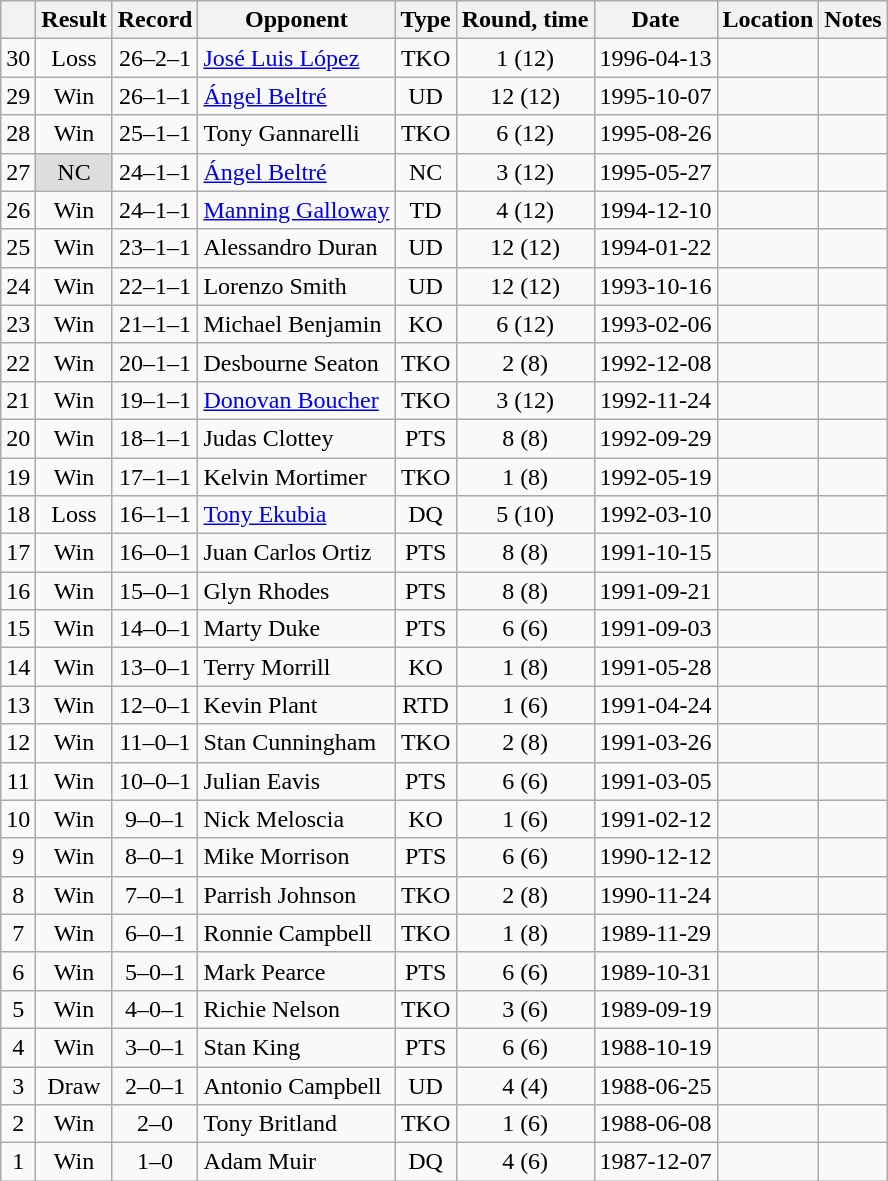<table class=wikitable style=text-align:center>
<tr>
<th></th>
<th>Result</th>
<th>Record</th>
<th>Opponent</th>
<th>Type</th>
<th>Round, time</th>
<th>Date</th>
<th>Location</th>
<th>Notes</th>
</tr>
<tr>
<td>30</td>
<td>Loss</td>
<td>26–2–1 </td>
<td align=left><a href='#'>José Luis López</a></td>
<td>TKO</td>
<td>1 (12)</td>
<td>1996-04-13</td>
<td align=left></td>
<td align=left></td>
</tr>
<tr>
<td>29</td>
<td>Win</td>
<td>26–1–1 </td>
<td align=left><a href='#'>Ángel Beltré</a></td>
<td>UD</td>
<td>12 (12)</td>
<td>1995-10-07</td>
<td align=left></td>
<td align=left></td>
</tr>
<tr>
<td>28</td>
<td>Win</td>
<td>25–1–1 </td>
<td align=left>Tony Gannarelli</td>
<td>TKO</td>
<td>6 (12)</td>
<td>1995-08-26</td>
<td align=left></td>
<td align=left></td>
</tr>
<tr>
<td>27</td>
<td style=background:#DDD>NC</td>
<td>24–1–1 </td>
<td align=left><a href='#'>Ángel Beltré</a></td>
<td>NC</td>
<td>3 (12)</td>
<td>1995-05-27</td>
<td align=left></td>
<td align=left></td>
</tr>
<tr>
<td>26</td>
<td>Win</td>
<td>24–1–1</td>
<td align=left><a href='#'>Manning Galloway</a></td>
<td>TD</td>
<td>4 (12)</td>
<td>1994-12-10</td>
<td align=left></td>
<td align=left></td>
</tr>
<tr>
<td>25</td>
<td>Win</td>
<td>23–1–1</td>
<td align=left>Alessandro Duran</td>
<td>UD</td>
<td>12 (12)</td>
<td>1994-01-22</td>
<td align=left></td>
<td align=left></td>
</tr>
<tr>
<td>24</td>
<td>Win</td>
<td>22–1–1</td>
<td align=left>Lorenzo Smith</td>
<td>UD</td>
<td>12 (12)</td>
<td>1993-10-16</td>
<td align=left></td>
<td align=left></td>
</tr>
<tr>
<td>23</td>
<td>Win</td>
<td>21–1–1</td>
<td align=left>Michael Benjamin</td>
<td>KO</td>
<td>6 (12)</td>
<td>1993-02-06</td>
<td align=left></td>
<td align=left></td>
</tr>
<tr>
<td>22</td>
<td>Win</td>
<td>20–1–1</td>
<td align=left>Desbourne Seaton</td>
<td>TKO</td>
<td>2 (8)</td>
<td>1992-12-08</td>
<td align=left></td>
<td align=left></td>
</tr>
<tr>
<td>21</td>
<td>Win</td>
<td>19–1–1</td>
<td align=left><a href='#'>Donovan Boucher</a></td>
<td>TKO</td>
<td>3 (12)</td>
<td>1992-11-24</td>
<td align=left></td>
<td align=left></td>
</tr>
<tr>
<td>20</td>
<td>Win</td>
<td>18–1–1</td>
<td align=left>Judas Clottey</td>
<td>PTS</td>
<td>8 (8)</td>
<td>1992-09-29</td>
<td align=left></td>
<td align=left></td>
</tr>
<tr>
<td>19</td>
<td>Win</td>
<td>17–1–1</td>
<td align=left>Kelvin Mortimer</td>
<td>TKO</td>
<td>1 (8)</td>
<td>1992-05-19</td>
<td align=left></td>
<td align=left></td>
</tr>
<tr>
<td>18</td>
<td>Loss</td>
<td>16–1–1</td>
<td align=left><a href='#'>Tony Ekubia</a></td>
<td>DQ</td>
<td>5 (10)</td>
<td>1992-03-10</td>
<td align=left></td>
<td align=left></td>
</tr>
<tr>
<td>17</td>
<td>Win</td>
<td>16–0–1</td>
<td align=left>Juan Carlos Ortiz</td>
<td>PTS</td>
<td>8 (8)</td>
<td>1991-10-15</td>
<td align=left></td>
<td align=left></td>
</tr>
<tr>
<td>16</td>
<td>Win</td>
<td>15–0–1</td>
<td align=left>Glyn Rhodes</td>
<td>PTS</td>
<td>8 (8)</td>
<td>1991-09-21</td>
<td align=left></td>
<td align=left></td>
</tr>
<tr>
<td>15</td>
<td>Win</td>
<td>14–0–1</td>
<td align=left>Marty Duke</td>
<td>PTS</td>
<td>6 (6)</td>
<td>1991-09-03</td>
<td align=left></td>
<td align=left></td>
</tr>
<tr>
<td>14</td>
<td>Win</td>
<td>13–0–1</td>
<td align=left>Terry Morrill</td>
<td>KO</td>
<td>1 (8)</td>
<td>1991-05-28</td>
<td align=left></td>
<td align=left></td>
</tr>
<tr>
<td>13</td>
<td>Win</td>
<td>12–0–1</td>
<td align=left>Kevin Plant</td>
<td>RTD</td>
<td>1 (6)</td>
<td>1991-04-24</td>
<td align=left></td>
<td align=left></td>
</tr>
<tr>
<td>12</td>
<td>Win</td>
<td>11–0–1</td>
<td align=left>Stan Cunningham</td>
<td>TKO</td>
<td>2 (8)</td>
<td>1991-03-26</td>
<td align=left></td>
<td align=left></td>
</tr>
<tr>
<td>11</td>
<td>Win</td>
<td>10–0–1</td>
<td align=left>Julian Eavis</td>
<td>PTS</td>
<td>6 (6)</td>
<td>1991-03-05</td>
<td align=left></td>
<td align=left></td>
</tr>
<tr>
<td>10</td>
<td>Win</td>
<td>9–0–1</td>
<td align=left>Nick Meloscia</td>
<td>KO</td>
<td>1 (6)</td>
<td>1991-02-12</td>
<td align=left></td>
<td align=left></td>
</tr>
<tr>
<td>9</td>
<td>Win</td>
<td>8–0–1</td>
<td align=left>Mike Morrison</td>
<td>PTS</td>
<td>6 (6)</td>
<td>1990-12-12</td>
<td align=left></td>
<td align=left></td>
</tr>
<tr>
<td>8</td>
<td>Win</td>
<td>7–0–1</td>
<td align=left>Parrish Johnson</td>
<td>TKO</td>
<td>2 (8)</td>
<td>1990-11-24</td>
<td align=left></td>
<td align=left></td>
</tr>
<tr>
<td>7</td>
<td>Win</td>
<td>6–0–1</td>
<td align=left>Ronnie Campbell</td>
<td>TKO</td>
<td>1 (8)</td>
<td>1989-11-29</td>
<td align=left></td>
<td align=left></td>
</tr>
<tr>
<td>6</td>
<td>Win</td>
<td>5–0–1</td>
<td align=left>Mark Pearce</td>
<td>PTS</td>
<td>6 (6)</td>
<td>1989-10-31</td>
<td align=left></td>
<td align=left></td>
</tr>
<tr>
<td>5</td>
<td>Win</td>
<td>4–0–1</td>
<td align=left>Richie Nelson</td>
<td>TKO</td>
<td>3 (6)</td>
<td>1989-09-19</td>
<td align=left></td>
<td align=left></td>
</tr>
<tr>
<td>4</td>
<td>Win</td>
<td>3–0–1</td>
<td align=left>Stan King</td>
<td>PTS</td>
<td>6 (6)</td>
<td>1988-10-19</td>
<td align=left></td>
<td align=left></td>
</tr>
<tr>
<td>3</td>
<td>Draw</td>
<td>2–0–1</td>
<td align=left>Antonio Campbell</td>
<td>UD</td>
<td>4 (4)</td>
<td>1988-06-25</td>
<td align=left></td>
<td align=left></td>
</tr>
<tr>
<td>2</td>
<td>Win</td>
<td>2–0</td>
<td align=left>Tony Britland</td>
<td>TKO</td>
<td>1 (6)</td>
<td>1988-06-08</td>
<td align=left></td>
<td align=left></td>
</tr>
<tr>
<td>1</td>
<td>Win</td>
<td>1–0</td>
<td align=left>Adam Muir</td>
<td>DQ</td>
<td>4 (6)</td>
<td>1987-12-07</td>
<td align=left></td>
<td align=left></td>
</tr>
</table>
